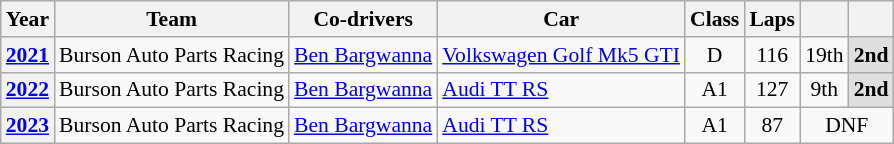<table class="wikitable" style="font-size:90%; text-align:center">
<tr>
<th>Year</th>
<th>Team</th>
<th>Co-drivers</th>
<th>Car</th>
<th>Class</th>
<th>Laps</th>
<th></th>
<th></th>
</tr>
<tr>
<th><a href='#'>2021</a></th>
<td style="text-align:left"> Burson Auto Parts Racing</td>
<td style="text-align:left"> <a href='#'>Ben Bargwanna</a></td>
<td style="text-align:left"><a href='#'>Volkswagen Golf Mk5 GTI</a></td>
<td>D</td>
<td style="text-align:center">116</td>
<td>19th</td>
<td style="background:#dfdfdf"><strong>2nd</strong></td>
</tr>
<tr>
<th><a href='#'>2022</a></th>
<td style="text-align:left"> Burson Auto Parts Racing</td>
<td style="text-align:left"> <a href='#'>Ben Bargwanna</a></td>
<td style="text-align:left"><a href='#'>Audi TT RS</a></td>
<td>A1</td>
<td style="text-align:center">127</td>
<td>9th</td>
<td style="background:#dfdfdf"><strong>2nd</strong></td>
</tr>
<tr>
<th><a href='#'>2023</a></th>
<td style="text-align:left"> Burson Auto Parts Racing</td>
<td style="text-align:left"> <a href='#'>Ben Bargwanna</a></td>
<td style="text-align:left"><a href='#'>Audi TT RS</a></td>
<td>A1</td>
<td style="text-align:center">87</td>
<td style="text-align:center" colspan=2>DNF</td>
</tr>
</table>
